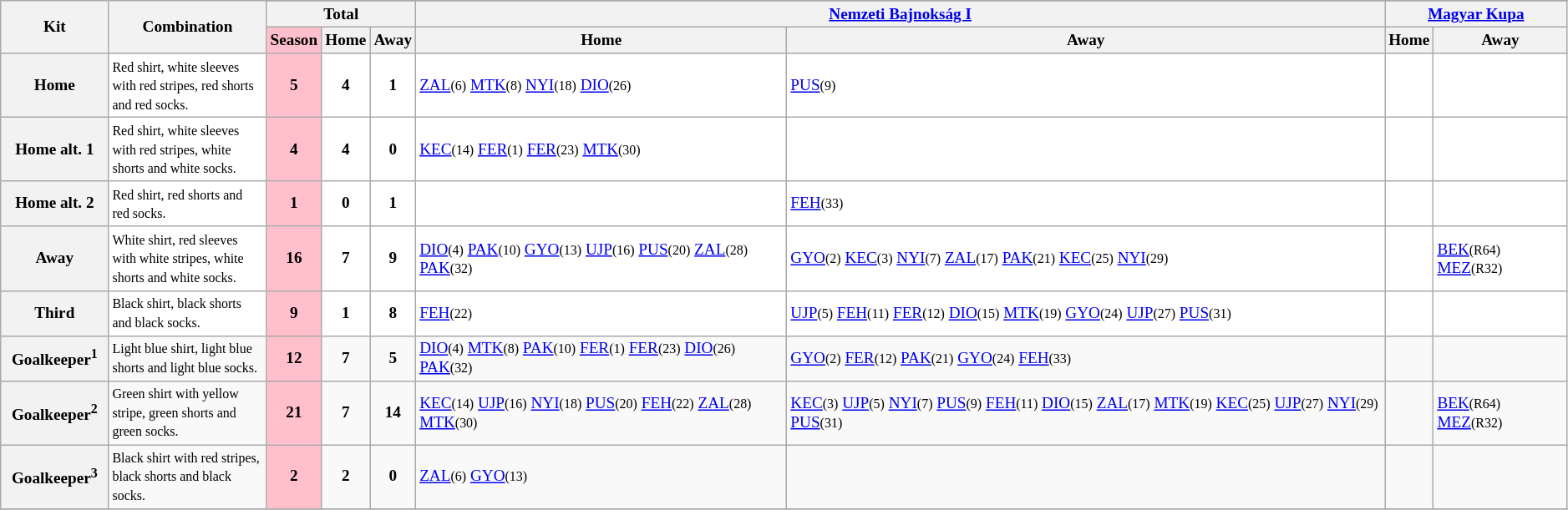<table class="wikitable" style="font-size:80%;">
<tr>
<th rowspan="3" width="80">Kit</th>
<th rowspan="3" width="120">Combination</th>
</tr>
<tr>
<th colspan="3">Total</th>
<th colspan="2"><a href='#'>Nemzeti Bajnokság I</a></th>
<th colspan="2"><a href='#'>Magyar Kupa</a></th>
</tr>
<tr>
<td bgcolor="#FFC0CB" align="center"><strong>Season</strong></td>
<th>Home</th>
<th>Away</th>
<th>Home</th>
<th>Away</th>
<th>Home</th>
<th>Away</th>
</tr>
<tr bgcolor="white">
<th>Home</th>
<td><small>Red shirt, white sleeves with red stripes, red shorts and red socks.</small></td>
<td bgcolor="#FFC0CB" align="center"><strong>5</strong> </td>
<td align="center"><strong>4</strong> </td>
<td align="center"><strong>1</strong> </td>
<td><a href='#'>ZAL</a><small>(6)</small> <a href='#'>MTK</a><small>(8)</small> <a href='#'>NYI</a><small>(18)</small> <a href='#'>DIO</a><small>(26)</small> </td>
<td><a href='#'>PUS</a><small>(9)</small> </td>
<td></td>
<td></td>
</tr>
<tr bgcolor="white">
<th>Home alt. 1</th>
<td><small>Red shirt, white sleeves with red stripes, white shorts and white socks.</small></td>
<td bgcolor="#FFC0CB" align="center"><strong>4</strong> </td>
<td align="center"><strong>4</strong> </td>
<td align="center"><strong>0</strong> </td>
<td><a href='#'>KEC</a><small>(14)</small> <a href='#'>FER</a><small>(1)</small> <a href='#'>FER</a><small>(23)</small> <a href='#'>MTK</a><small>(30)</small> </td>
<td></td>
<td></td>
<td></td>
</tr>
<tr bgcolor="white">
<th>Home alt. 2</th>
<td><small>Red shirt, red shorts and red socks.</small></td>
<td bgcolor="#FFC0CB" align="center"><strong>1</strong> </td>
<td align="center"><strong>0</strong> </td>
<td align="center"><strong>1</strong> </td>
<td></td>
<td><a href='#'>FEH</a><small>(33)</small> </td>
<td></td>
<td></td>
</tr>
<tr bgcolor="white">
<th>Away</th>
<td><small>White shirt, red sleeves with white stripes, white shorts and white socks.</small></td>
<td bgcolor="#FFC0CB" align="center"><strong>16</strong> </td>
<td align="center"><strong>7</strong> </td>
<td align="center"><strong>9</strong> </td>
<td><a href='#'>DIO</a><small>(4)</small> <a href='#'>PAK</a><small>(10)</small> <a href='#'>GYO</a><small>(13)</small> <a href='#'>UJP</a><small>(16)</small> <a href='#'>PUS</a><small>(20)</small> <a href='#'>ZAL</a><small>(28)</small> <a href='#'>PAK</a><small>(32)</small> </td>
<td><a href='#'>GYO</a><small>(2)</small> <a href='#'>KEC</a><small>(3)</small> <a href='#'>NYI</a><small>(7)</small> <a href='#'>ZAL</a><small>(17)</small> <a href='#'>PAK</a><small>(21)</small> <a href='#'>KEC</a><small>(25)</small> <a href='#'>NYI</a><small>(29)</small> </td>
<td></td>
<td><a href='#'>BEK</a><small>(R64)</small> <a href='#'>MEZ</a><small>(R32)</small> </td>
</tr>
<tr bgcolor="white">
<th>Third</th>
<td><small>Black shirt, black shorts and black socks.</small></td>
<td bgcolor="#FFC0CB" align="center"><strong>9</strong> </td>
<td align="center"><strong>1</strong> </td>
<td align="center"><strong>8</strong> </td>
<td><a href='#'>FEH</a><small>(22)</small> </td>
<td><a href='#'>UJP</a><small>(5)</small> <a href='#'>FEH</a><small>(11)</small> <a href='#'>FER</a><small>(12)</small> <a href='#'>DIO</a><small>(15)</small> <a href='#'>MTK</a><small>(19)</small> <a href='#'>GYO</a><small>(24)</small> <a href='#'>UJP</a><small>(27)</small> <a href='#'>PUS</a><small>(31)</small> </td>
<td></td>
<td></td>
</tr>
<tr>
<th>Goalkeeper<sup>1</sup></th>
<td><small>Light blue shirt, light blue shorts and light blue socks.</small></td>
<td bgcolor="#FFC0CB" align="center"><strong>12</strong> </td>
<td align="center"><strong>7</strong>  </td>
<td align="center"><strong>5</strong> </td>
<td><a href='#'>DIO</a><small>(4)</small> <a href='#'>MTK</a><small>(8)</small> <a href='#'>PAK</a><small>(10)</small> <a href='#'>FER</a><small>(1)</small> <a href='#'>FER</a><small>(23)</small> <a href='#'>DIO</a><small>(26)</small> <a href='#'>PAK</a><small>(32)</small> </td>
<td><a href='#'>GYO</a><small>(2)</small> <a href='#'>FER</a><small>(12)</small> <a href='#'>PAK</a><small>(21)</small> <a href='#'>GYO</a><small>(24)</small> <a href='#'>FEH</a><small>(33)</small> </td>
<td></td>
<td></td>
</tr>
<tr>
<th>Goalkeeper<sup>2</sup></th>
<td><small>Green shirt with yellow stripe, green shorts and green socks.</small></td>
<td bgcolor="#FFC0CB" align="center"><strong>21</strong> </td>
<td align="center"><strong>7</strong> </td>
<td align="center"><strong>14</strong> </td>
<td><a href='#'>KEC</a><small>(14)</small> <a href='#'>UJP</a><small>(16)</small> <a href='#'>NYI</a><small>(18)</small> <a href='#'>PUS</a><small>(20)</small> <a href='#'>FEH</a><small>(22)</small> <a href='#'>ZAL</a><small>(28)</small> <a href='#'>MTK</a><small>(30)</small> </td>
<td><a href='#'>KEC</a><small>(3)</small> <a href='#'>UJP</a><small>(5)</small> <a href='#'>NYI</a><small>(7)</small> <a href='#'>PUS</a><small>(9)</small> <a href='#'>FEH</a><small>(11)</small> <a href='#'>DIO</a><small>(15)</small> <a href='#'>ZAL</a><small>(17)</small> <a href='#'>MTK</a><small>(19)</small> <a href='#'>KEC</a><small>(25)</small> <a href='#'>UJP</a><small>(27)</small> <a href='#'>NYI</a><small>(29)</small> <a href='#'>PUS</a><small>(31)</small> </td>
<td></td>
<td><a href='#'>BEK</a><small>(R64)</small> <a href='#'>MEZ</a><small>(R32)</small> </td>
</tr>
<tr>
<th>Goalkeeper<sup>3</sup></th>
<td><small>Black shirt with red stripes, black shorts and black socks.</small></td>
<td bgcolor="#FFC0CB" align="center"><strong>2</strong> </td>
<td align="center"><strong>2</strong> </td>
<td align="center"><strong>0</strong> </td>
<td><a href='#'>ZAL</a><small>(6)</small> <a href='#'>GYO</a><small>(13)</small> </td>
<td></td>
<td></td>
<td></td>
</tr>
<tr>
</tr>
</table>
